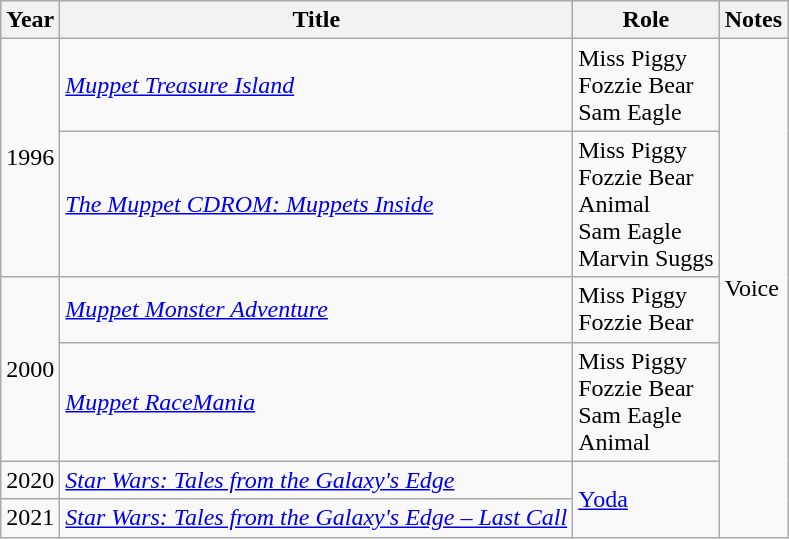<table class="wikitable">
<tr>
<th>Year</th>
<th>Title</th>
<th>Role</th>
<th>Notes</th>
</tr>
<tr>
<td rowspan="2">1996</td>
<td><em><a href='#'>Muppet Treasure Island</a></em></td>
<td>Miss Piggy<br>Fozzie Bear<br>Sam Eagle</td>
<td rowspan="6">Voice</td>
</tr>
<tr>
<td><em><a href='#'>The Muppet CDROM: Muppets Inside</a></em></td>
<td>Miss Piggy<br>Fozzie Bear<br>Animal<br>Sam Eagle<br>Marvin Suggs</td>
</tr>
<tr>
<td rowspan="2">2000</td>
<td><em><a href='#'>Muppet Monster Adventure</a></em></td>
<td>Miss Piggy<br>Fozzie Bear</td>
</tr>
<tr>
<td><em><a href='#'>Muppet RaceMania</a></em></td>
<td>Miss Piggy<br>Fozzie Bear<br>Sam Eagle<br>Animal</td>
</tr>
<tr>
<td>2020</td>
<td><em><a href='#'>Star Wars: Tales from the Galaxy's Edge</a></em></td>
<td rowspan="2"><a href='#'>Yoda</a></td>
</tr>
<tr>
<td>2021</td>
<td><em><a href='#'>Star Wars: Tales from the Galaxy's Edge – Last Call</a></em></td>
</tr>
</table>
